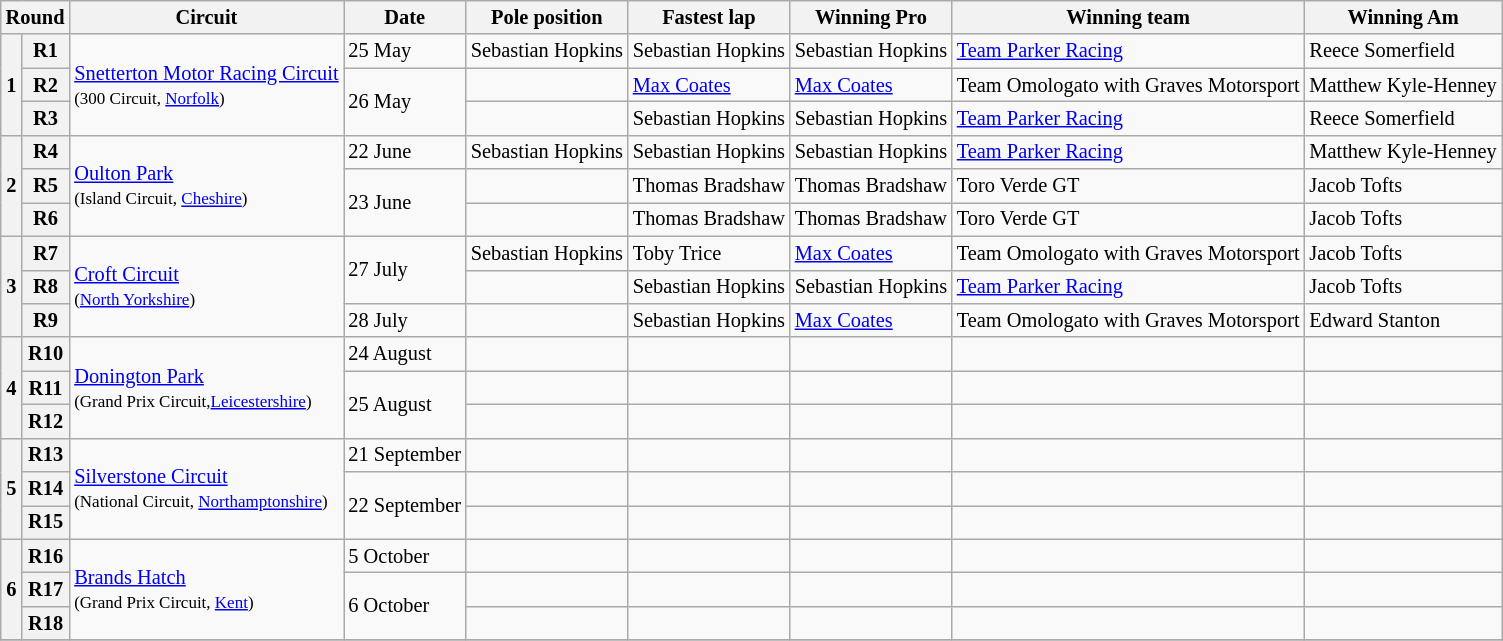<table class="wikitable" style="font-size: 85%">
<tr>
<th colspan=2>Round</th>
<th>Circuit</th>
<th>Date</th>
<th>Pole position</th>
<th>Fastest lap</th>
<th>Winning Pro</th>
<th>Winning team</th>
<th>Winning Am</th>
</tr>
<tr>
<th rowspan=3>1</th>
<th>R1</th>
<td rowspan=3> <a href='#'>Snetterton Motor Racing Circuit</a><br><small>(300 Circuit, <a href='#'>Norfolk</a>)</small></td>
<td>25 May</td>
<td> Sebastian Hopkins</td>
<td> Sebastian Hopkins</td>
<td> Sebastian Hopkins</td>
<td> <a href='#'>Team Parker Racing</a></td>
<td> Reece Somerfield</td>
</tr>
<tr>
<th>R2</th>
<td rowspan=2>26 May</td>
<td></td>
<td> <a href='#'>Max Coates</a></td>
<td> <a href='#'>Max Coates</a></td>
<td> Team Omologato with Graves Motorsport</td>
<td> Matthew Kyle-Henney</td>
</tr>
<tr>
<th>R3</th>
<td></td>
<td> Sebastian Hopkins</td>
<td> Sebastian Hopkins</td>
<td> <a href='#'>Team Parker Racing</a></td>
<td> Reece Somerfield</td>
</tr>
<tr>
<th rowspan=3>2</th>
<th>R4</th>
<td rowspan=3> <a href='#'>Oulton Park</a><br><small>(Island Circuit, <a href='#'>Cheshire</a>)</small></td>
<td>22 June</td>
<td> Sebastian Hopkins</td>
<td> Sebastian Hopkins</td>
<td> Sebastian Hopkins</td>
<td> <a href='#'>Team Parker Racing</a></td>
<td nowrap> Matthew Kyle-Henney</td>
</tr>
<tr>
<th>R5</th>
<td rowspan=2>23 June</td>
<td></td>
<td> Thomas Bradshaw</td>
<td> Thomas Bradshaw</td>
<td> Toro Verde GT</td>
<td> Jacob Tofts</td>
</tr>
<tr>
<th>R6</th>
<td></td>
<td> Thomas Bradshaw</td>
<td> Thomas Bradshaw</td>
<td> Toro Verde GT</td>
<td> Jacob Tofts</td>
</tr>
<tr>
<th rowspan=3>3</th>
<th>R7</th>
<td rowspan=3 nowrap> <a href='#'>Croft Circuit</a><br><small>(<a href='#'>North Yorkshire</a>)</small></td>
<td rowspan=2>27 July</td>
<td> Sebastian Hopkins</td>
<td> Toby Trice</td>
<td> <a href='#'>Max Coates</a></td>
<td> Team Omologato with Graves Motorsport</td>
<td> Jacob Tofts</td>
</tr>
<tr>
<th>R8</th>
<td></td>
<td> Sebastian Hopkins</td>
<td> Sebastian Hopkins</td>
<td> <a href='#'>Team Parker Racing</a></td>
<td> Jacob Tofts</td>
</tr>
<tr>
<th>R9</th>
<td>28 July</td>
<td></td>
<td> Sebastian Hopkins</td>
<td> <a href='#'>Max Coates</a></td>
<td> Team Omologato with Graves Motorsport</td>
<td> Edward Stanton</td>
</tr>
<tr>
<th rowspan=3>4</th>
<th>R10</th>
<td rowspan=3> <a href='#'>Donington Park</a><br><small>(Grand Prix Circuit,<a href='#'>Leicestershire</a>)</small></td>
<td>24 August</td>
<td></td>
<td></td>
<td></td>
<td></td>
<td></td>
</tr>
<tr>
<th>R11</th>
<td rowspan=2>25 August</td>
<td></td>
<td></td>
<td></td>
<td></td>
<td></td>
</tr>
<tr>
<th>R12</th>
<td></td>
<td></td>
<td></td>
<td></td>
<td></td>
</tr>
<tr>
<th rowspan=3>5</th>
<th>R13</th>
<td rowspan=3> <a href='#'>Silverstone Circuit</a><br><small>(National Circuit, <a href='#'>Northamptonshire</a>)</small></td>
<td>21 September</td>
<td></td>
<td></td>
<td></td>
<td></td>
<td></td>
</tr>
<tr>
<th>R14</th>
<td rowspan=2>22 September</td>
<td></td>
<td></td>
<td></td>
<td></td>
<td></td>
</tr>
<tr>
<th>R15</th>
<td></td>
<td></td>
<td></td>
<td></td>
<td></td>
</tr>
<tr>
<th rowspan=3>6</th>
<th>R16</th>
<td rowspan=3> <a href='#'>Brands Hatch</a><br><small>(Grand Prix Circuit, <a href='#'>Kent</a>)</small></td>
<td>5 October</td>
<td></td>
<td></td>
<td></td>
<td></td>
<td></td>
</tr>
<tr>
<th>R17</th>
<td rowspan=2>6 October</td>
<td></td>
<td></td>
<td></td>
<td></td>
<td></td>
</tr>
<tr>
<th>R18</th>
<td></td>
<td></td>
<td></td>
<td></td>
<td></td>
</tr>
<tr>
</tr>
</table>
